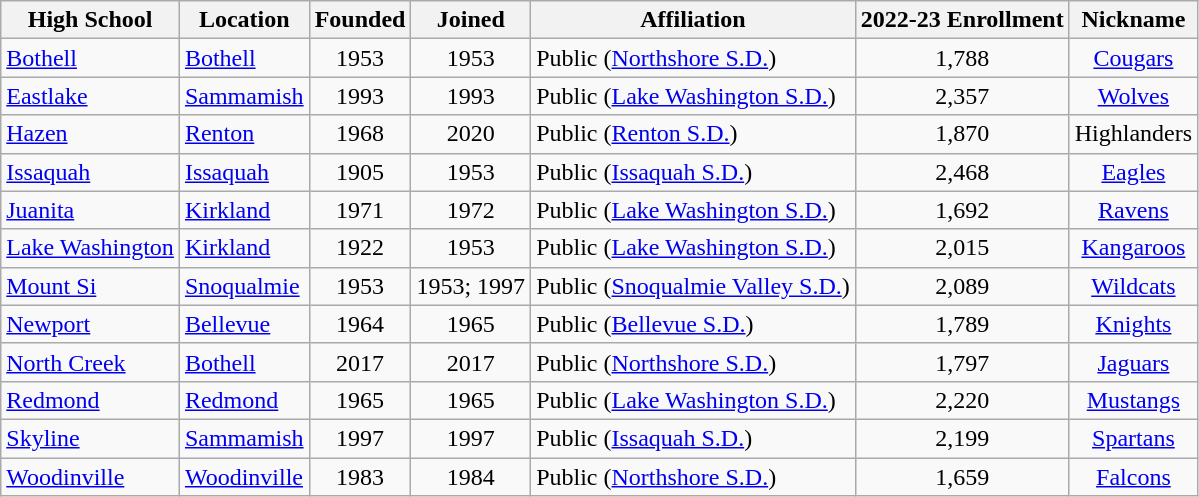<table class="wikitable sortable">
<tr>
<th>High School</th>
<th>Location</th>
<th>Founded</th>
<th>Joined</th>
<th>Affiliation</th>
<th>2022-23 Enrollment</th>
<th>Nickname</th>
</tr>
<tr>
<td><a href='#'>Bothell</a></td>
<td><a href='#'>Bothell</a></td>
<td align="center">1953</td>
<td align="center">1953</td>
<td>Public (<a href='#'>Northshore S.D.</a>)</td>
<td align="center">1,788</td>
<td align="center"><a href='#'>Cougars</a></td>
</tr>
<tr>
<td><a href='#'>Eastlake</a></td>
<td><a href='#'>Sammamish</a></td>
<td align="center">1993</td>
<td align="center">1993</td>
<td>Public (<a href='#'>Lake Washington S.D.</a>)</td>
<td align="center">2,357</td>
<td align="center"><a href='#'>Wolves</a></td>
</tr>
<tr>
<td><a href='#'>Hazen</a></td>
<td><a href='#'>Renton</a></td>
<td align="center">1968</td>
<td align="center">2020</td>
<td>Public (<a href='#'>Renton S.D.</a>)</td>
<td align="center">1,870</td>
<td align="center">Highlanders</td>
</tr>
<tr>
<td><a href='#'>Issaquah</a></td>
<td><a href='#'>Issaquah</a></td>
<td align="center">1905</td>
<td align="center">1953</td>
<td>Public (<a href='#'>Issaquah S.D.</a>)</td>
<td align="center">2,468</td>
<td align="center"><a href='#'>Eagles</a></td>
</tr>
<tr>
<td><a href='#'>Juanita</a></td>
<td><a href='#'>Kirkland</a></td>
<td align="center">1971</td>
<td align="center">1972</td>
<td>Public (<a href='#'>Lake Washington S.D.</a>)</td>
<td align="center">1,692</td>
<td align="center"><a href='#'>Ravens</a></td>
</tr>
<tr>
<td><a href='#'>Lake Washington</a></td>
<td><a href='#'>Kirkland</a></td>
<td align="center">1922</td>
<td align="center">1953</td>
<td>Public (<a href='#'>Lake Washington S.D.</a>)</td>
<td align="center">2,015</td>
<td align="center"><a href='#'>Kangaroos</a></td>
</tr>
<tr>
<td><a href='#'>Mount Si</a></td>
<td><a href='#'>Snoqualmie</a></td>
<td align="center">1953</td>
<td align="center">1953; 1997</td>
<td>Public (<a href='#'>Snoqualmie Valley S.D.</a>)</td>
<td align="center">2,089</td>
<td align="center"><a href='#'>Wildcats</a></td>
</tr>
<tr>
<td><a href='#'>Newport</a></td>
<td><a href='#'>Bellevue</a></td>
<td align="center">1964</td>
<td align="center">1965</td>
<td>Public (<a href='#'>Bellevue S.D.</a>)</td>
<td align="center">1,789</td>
<td align="center"><a href='#'>Knights</a></td>
</tr>
<tr>
<td><a href='#'>North Creek</a></td>
<td><a href='#'>Bothell</a></td>
<td align="center">2017</td>
<td align="center">2017</td>
<td>Public (<a href='#'>Northshore S.D.</a>)</td>
<td align="center">1,797</td>
<td align="center"><a href='#'>Jaguars</a></td>
</tr>
<tr>
<td><a href='#'>Redmond</a></td>
<td><a href='#'>Redmond</a></td>
<td align="center">1965</td>
<td align="center">1965</td>
<td>Public (<a href='#'>Lake Washington S.D.</a>)</td>
<td align="center">2,220</td>
<td align="center"><a href='#'>Mustangs</a></td>
</tr>
<tr>
<td><a href='#'>Skyline</a></td>
<td><a href='#'>Sammamish</a></td>
<td align="center">1997</td>
<td align="center">1997</td>
<td>Public (<a href='#'>Issaquah S.D.</a>)</td>
<td align="center">2,199</td>
<td align="center"><a href='#'>Spartans</a></td>
</tr>
<tr>
<td><a href='#'>Woodinville</a></td>
<td><a href='#'>Woodinville</a></td>
<td align="center">1983</td>
<td align="center">1984</td>
<td>Public (<a href='#'>Northshore S.D.</a>)</td>
<td align="center">1,659</td>
<td align="center"><a href='#'>Falcons</a></td>
</tr>
</table>
